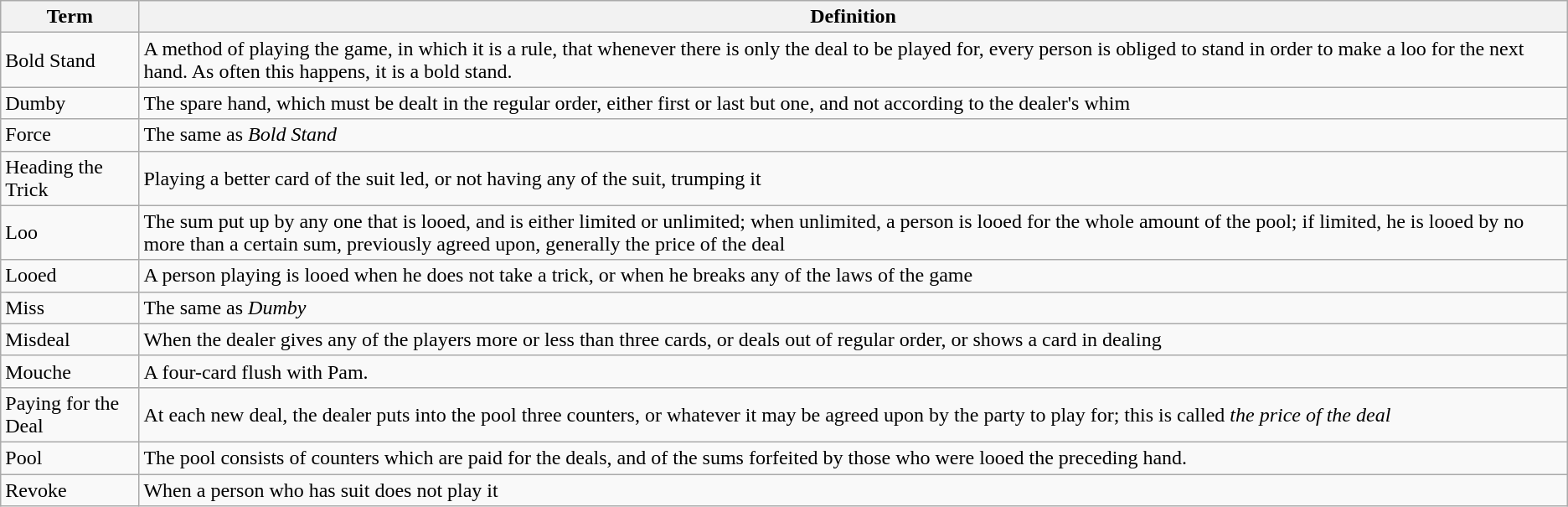<table class="wikitable">
<tr>
<th>Term</th>
<th>Definition</th>
</tr>
<tr>
<td>Bold Stand</td>
<td>A method of playing the game, in which it is a rule, that whenever there is only the deal to be played for, every person is obliged to stand in order to make a loo for the next hand. As often this happens, it is a bold stand.</td>
</tr>
<tr>
<td>Dumby</td>
<td>The spare hand, which must be dealt in the regular order, either first or last but one, and not according to the dealer's whim</td>
</tr>
<tr>
<td>Force</td>
<td>The same as <em>Bold Stand</em></td>
</tr>
<tr>
<td>Heading the Trick</td>
<td>Playing a better card of the suit led, or not having any of the suit, trumping it</td>
</tr>
<tr>
<td>Loo</td>
<td>The sum put up by any one that is looed, and is either limited or unlimited; when unlimited, a person is looed for the whole amount of the pool; if limited, he is looed by no more than a certain sum, previously agreed upon, generally the price of the deal</td>
</tr>
<tr>
<td>Looed</td>
<td>A person playing is looed when he does not take a trick, or when he breaks any of the laws of the game</td>
</tr>
<tr>
<td>Miss</td>
<td>The same as <em>Dumby</em></td>
</tr>
<tr>
<td>Misdeal</td>
<td>When the dealer gives any of the players more or less than three cards, or deals out of regular order, or shows a card in dealing</td>
</tr>
<tr>
<td>Mouche</td>
<td>A four-card flush with Pam.</td>
</tr>
<tr>
<td>Paying for the Deal</td>
<td>At each new deal, the dealer puts into the pool three counters, or whatever it may be agreed upon by the party to play for; this is called <em>the price of the deal</em></td>
</tr>
<tr>
<td>Pool</td>
<td>The pool consists of counters which are paid for the deals, and of the sums forfeited by those who were looed the preceding hand.</td>
</tr>
<tr>
<td>Revoke</td>
<td>When a person who has suit does not play it</td>
</tr>
</table>
